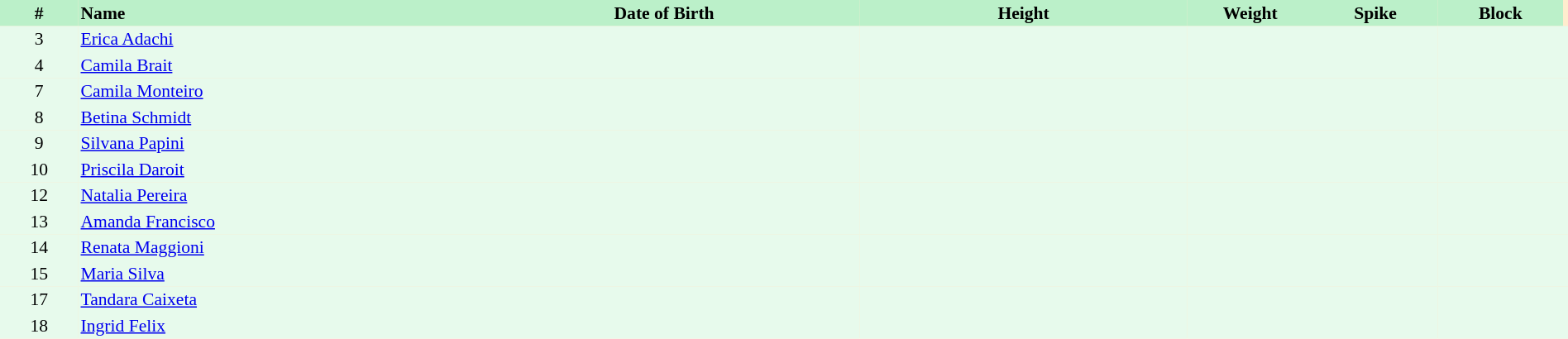<table border=0 cellpadding=2 cellspacing=0  |- bgcolor=#FFECCE style="text-align:center; font-size:90%;" width=100%>
<tr bgcolor=#BBF0C9>
<th width=5%>#</th>
<th width=25% align=left>Name</th>
<th width=25%>Date of Birth</th>
<th width=21%>Height</th>
<th width=8%>Weight</th>
<th width=8%>Spike</th>
<th width=8%>Block</th>
</tr>
<tr bgcolor=#E7FAEC>
<td>3</td>
<td align=left><a href='#'>Erica Adachi</a></td>
<td></td>
<td></td>
<td></td>
<td></td>
<td></td>
<td></td>
</tr>
<tr bgcolor=#E7FAEC>
<td>4</td>
<td align=left><a href='#'>Camila Brait</a></td>
<td></td>
<td></td>
<td></td>
<td></td>
<td></td>
<td></td>
</tr>
<tr bgcolor=#E7FAEC>
<td>7</td>
<td align=left><a href='#'>Camila Monteiro</a></td>
<td></td>
<td></td>
<td></td>
<td></td>
<td></td>
<td></td>
</tr>
<tr bgcolor=#E7FAEC>
<td>8</td>
<td align=left><a href='#'>Betina Schmidt</a></td>
<td></td>
<td></td>
<td></td>
<td></td>
<td></td>
<td></td>
</tr>
<tr bgcolor=#E7FAEC>
<td>9</td>
<td align=left><a href='#'>Silvana Papini</a></td>
<td></td>
<td></td>
<td></td>
<td></td>
<td></td>
<td></td>
</tr>
<tr bgcolor=#E7FAEC>
<td>10</td>
<td align=left><a href='#'>Priscila Daroit</a></td>
<td></td>
<td></td>
<td></td>
<td></td>
<td></td>
<td></td>
</tr>
<tr bgcolor=#E7FAEC>
<td>12</td>
<td align=left><a href='#'>Natalia Pereira</a></td>
<td></td>
<td></td>
<td></td>
<td></td>
<td></td>
<td></td>
</tr>
<tr bgcolor=#E7FAEC>
<td>13</td>
<td align=left><a href='#'>Amanda Francisco</a></td>
<td></td>
<td></td>
<td></td>
<td></td>
<td></td>
<td></td>
</tr>
<tr bgcolor=#E7FAEC>
<td>14</td>
<td align=left><a href='#'>Renata Maggioni</a></td>
<td></td>
<td></td>
<td></td>
<td></td>
<td></td>
<td></td>
</tr>
<tr bgcolor=#E7FAEC>
<td>15</td>
<td align=left><a href='#'>Maria Silva</a></td>
<td></td>
<td></td>
<td></td>
<td></td>
<td></td>
<td></td>
</tr>
<tr bgcolor=#E7FAEC>
<td>17</td>
<td align=left><a href='#'>Tandara Caixeta</a></td>
<td></td>
<td></td>
<td></td>
<td></td>
<td></td>
<td></td>
</tr>
<tr bgcolor=#E7FAEC>
<td>18</td>
<td align=left><a href='#'>Ingrid Felix</a></td>
<td></td>
<td></td>
<td></td>
<td></td>
<td></td>
<td></td>
</tr>
</table>
